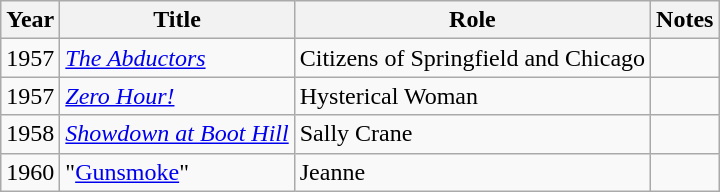<table class="wikitable">
<tr>
<th>Year</th>
<th>Title</th>
<th>Role</th>
<th>Notes</th>
</tr>
<tr>
<td>1957</td>
<td><em><a href='#'>The Abductors</a></em></td>
<td>Citizens of Springfield and Chicago</td>
<td></td>
</tr>
<tr>
<td>1957</td>
<td><em><a href='#'>Zero Hour!</a></em></td>
<td>Hysterical Woman</td>
<td></td>
</tr>
<tr>
<td>1958</td>
<td><em><a href='#'>Showdown at Boot Hill</a></em></td>
<td>Sally Crane</td>
<td></td>
</tr>
<tr>
<td>1960</td>
<td>"<a href='#'>Gunsmoke</a>"</td>
<td>Jeanne</td>
<td></td>
</tr>
</table>
